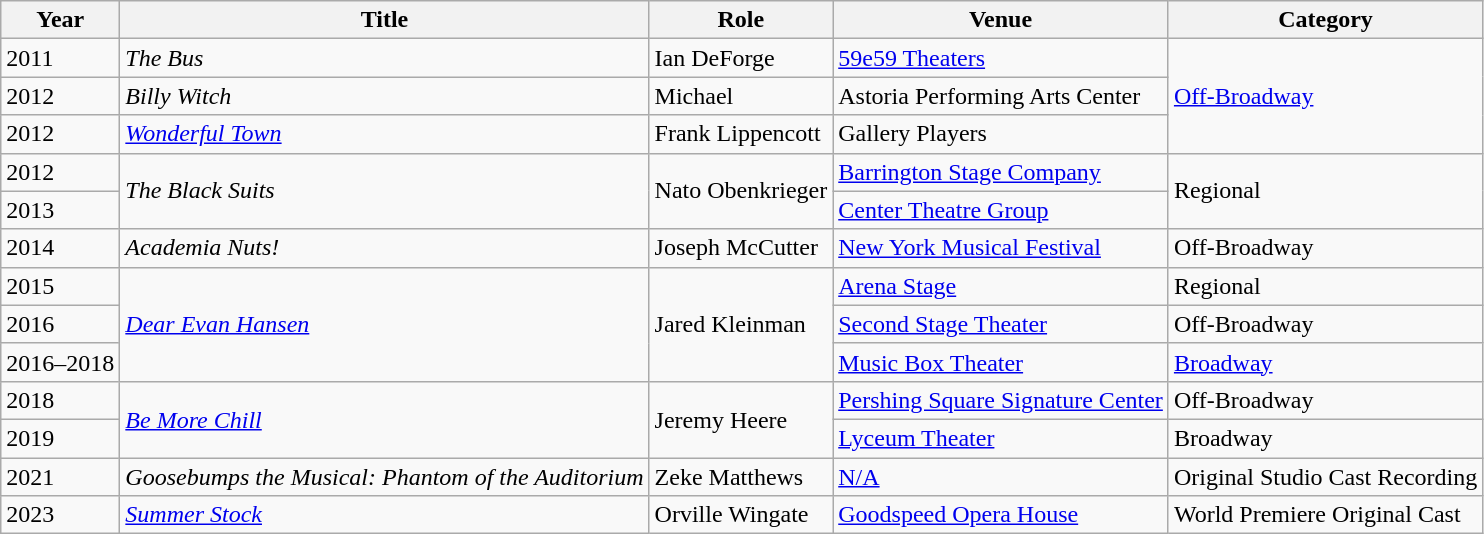<table class="wikitable">
<tr>
<th>Year</th>
<th>Title</th>
<th>Role</th>
<th>Venue</th>
<th>Category</th>
</tr>
<tr>
<td>2011</td>
<td><em>The Bus</em></td>
<td>Ian DeForge</td>
<td><a href='#'>59e59 Theaters</a></td>
<td rowspan="3"><a href='#'>Off-Broadway</a></td>
</tr>
<tr>
<td>2012</td>
<td><em>Billy Witch</em></td>
<td>Michael</td>
<td>Astoria Performing Arts Center</td>
</tr>
<tr>
<td>2012</td>
<td><em><a href='#'>Wonderful Town</a></em></td>
<td>Frank Lippencott</td>
<td>Gallery Players</td>
</tr>
<tr>
<td>2012</td>
<td rowspan="2"><em>The Black Suits</em></td>
<td rowspan="2">Nato Obenkrieger</td>
<td><a href='#'>Barrington Stage Company</a></td>
<td rowspan="2">Regional</td>
</tr>
<tr>
<td>2013</td>
<td><a href='#'>Center Theatre Group</a></td>
</tr>
<tr>
<td>2014</td>
<td><em>Academia Nuts!</em></td>
<td>Joseph McCutter</td>
<td><a href='#'>New York Musical Festival</a></td>
<td>Off-Broadway</td>
</tr>
<tr>
<td>2015</td>
<td rowspan="3"><em><a href='#'>Dear Evan Hansen</a></em></td>
<td rowspan="3">Jared Kleinman</td>
<td><a href='#'>Arena Stage</a></td>
<td>Regional</td>
</tr>
<tr>
<td>2016</td>
<td><a href='#'>Second Stage Theater</a></td>
<td>Off-Broadway</td>
</tr>
<tr>
<td>2016–2018</td>
<td><a href='#'>Music Box Theater</a></td>
<td><a href='#'>Broadway</a></td>
</tr>
<tr>
<td>2018</td>
<td rowspan="2"><em><a href='#'>Be More Chill</a></em></td>
<td rowspan="2">Jeremy Heere</td>
<td><a href='#'>Pershing Square Signature Center</a></td>
<td>Off-Broadway</td>
</tr>
<tr>
<td>2019</td>
<td><a href='#'>Lyceum Theater</a></td>
<td>Broadway</td>
</tr>
<tr>
<td>2021</td>
<td rowspan="1"><em>Goosebumps the Musical: Phantom of the Auditorium</em></td>
<td rowspan="1">Zeke Matthews</td>
<td><a href='#'>N/A</a></td>
<td>Original Studio Cast Recording</td>
</tr>
<tr>
<td>2023</td>
<td rowspan="2"><em><a href='#'>Summer Stock</a></em></td>
<td rowspan="2">Orville Wingate</td>
<td><a href='#'>Goodspeed Opera House</a></td>
<td>World Premiere Original Cast</td>
</tr>
</table>
